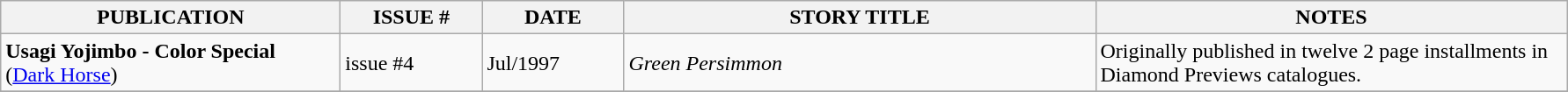<table class="wikitable">
<tr>
<th width="250"><strong>PUBLICATION</strong></th>
<th width="100"><strong>ISSUE #</strong></th>
<th width="100"><strong>DATE</strong></th>
<th width="350"><strong>STORY TITLE</strong></th>
<th width="350"><strong>NOTES</strong></th>
</tr>
<tr>
<td rowspan=1><strong>Usagi Yojimbo - Color Special</strong><br>(<a href='#'>Dark Horse</a>)</td>
<td>issue #4</td>
<td>Jul/1997</td>
<td><em>Green Persimmon</em></td>
<td>Originally published in twelve 2 page installments in Diamond Previews catalogues.</td>
</tr>
<tr>
</tr>
</table>
